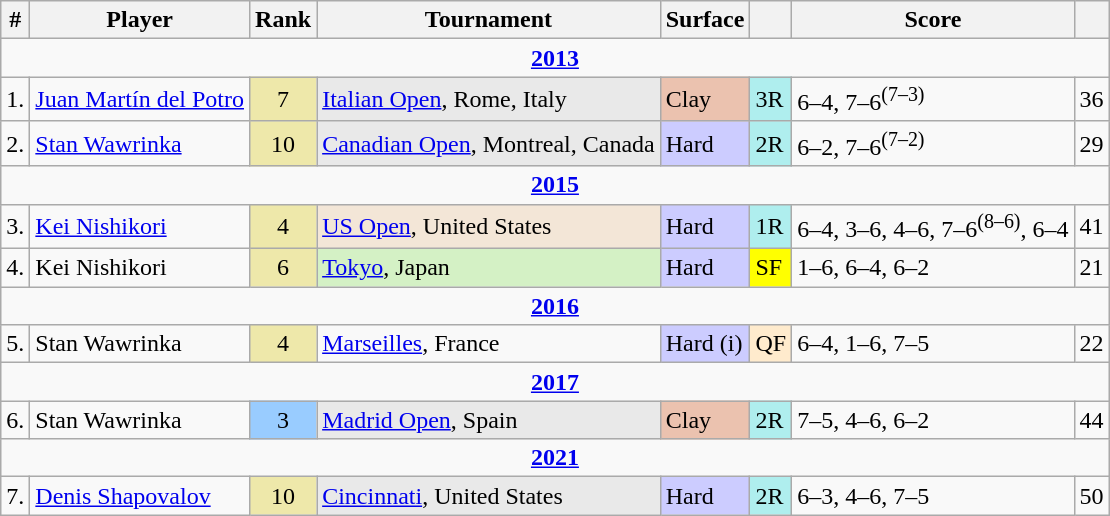<table class="wikitable sortable">
<tr>
<th>#</th>
<th>Player</th>
<th>Rank</th>
<th>Tournament</th>
<th>Surface</th>
<th></th>
<th>Score</th>
<th></th>
</tr>
<tr>
<td colspan=8 style=text-align:center><strong><a href='#'>2013</a></strong></td>
</tr>
<tr>
<td>1.</td>
<td> <a href='#'>Juan Martín del Potro</a></td>
<td align=center style=background:#eee8aa>7</td>
<td style=background:#e9e9e9><a href='#'>Italian Open</a>, Rome, Italy</td>
<td style=background:#ebc2af>Clay</td>
<td style=background:#afeeee>3R</td>
<td>6–4, 7–6<sup>(7–3)</sup></td>
<td>36</td>
</tr>
<tr>
<td>2.</td>
<td> <a href='#'>Stan Wawrinka</a></td>
<td align=center style=background:#eee8aa>10</td>
<td style=background:#e9e9e9><a href='#'>Canadian Open</a>, Montreal, Canada</td>
<td style=background:#ccf>Hard</td>
<td style=background:#afeeee>2R</td>
<td>6–2, 7–6<sup>(7–2)</sup></td>
<td>29</td>
</tr>
<tr>
<td colspan=8 style=text-align:center><strong><a href='#'>2015</a></strong></td>
</tr>
<tr>
<td>3.</td>
<td> <a href='#'>Kei Nishikori</a></td>
<td align=center style=background:#eee8aa>4</td>
<td style=background:#f3e6d7><a href='#'>US Open</a>, United States</td>
<td style=background:#ccf>Hard</td>
<td style=background:#afeeee>1R</td>
<td>6–4, 3–6, 4–6, 7–6<sup>(8–6)</sup>, 6–4</td>
<td>41</td>
</tr>
<tr>
<td>4.</td>
<td> Kei Nishikori</td>
<td align=center style=background:#eee8aa>6</td>
<td style=background:#d4f1c5><a href='#'>Tokyo</a>, Japan</td>
<td style=background:#ccf>Hard</td>
<td bgcolor=yellow>SF</td>
<td>1–6, 6–4, 6–2</td>
<td>21</td>
</tr>
<tr>
<td colspan=8 style=text-align:center><strong><a href='#'>2016</a></strong></td>
</tr>
<tr>
<td>5.</td>
<td> Stan Wawrinka</td>
<td align=center style=background:#eee8aa>4</td>
<td><a href='#'>Marseilles</a>, France</td>
<td style=background:#ccf>Hard (i)</td>
<td style=background:#ffebcd>QF</td>
<td>6–4, 1–6, 7–5</td>
<td>22</td>
</tr>
<tr>
<td colspan=8 style=text-align:center><strong><a href='#'>2017</a></strong></td>
</tr>
<tr>
<td>6.</td>
<td> Stan Wawrinka</td>
<td align=center style=background:#99ccff>3</td>
<td style=background:#e9e9e9><a href='#'>Madrid Open</a>, Spain</td>
<td style=background:#ebc2af>Clay</td>
<td style=background:#afeeee>2R</td>
<td>7–5, 4–6, 6–2</td>
<td>44</td>
</tr>
<tr>
<td colspan=8 style=text-align:center><strong><a href='#'>2021</a></strong></td>
</tr>
<tr>
<td>7.</td>
<td> <a href='#'>Denis Shapovalov</a></td>
<td align=center style=background:#eee8aa>10</td>
<td style=background:#e9e9e9><a href='#'>Cincinnati</a>, United States</td>
<td style=background:#ccf>Hard</td>
<td style=background:#afeeee>2R</td>
<td>6–3, 4–6, 7–5</td>
<td>50</td>
</tr>
</table>
